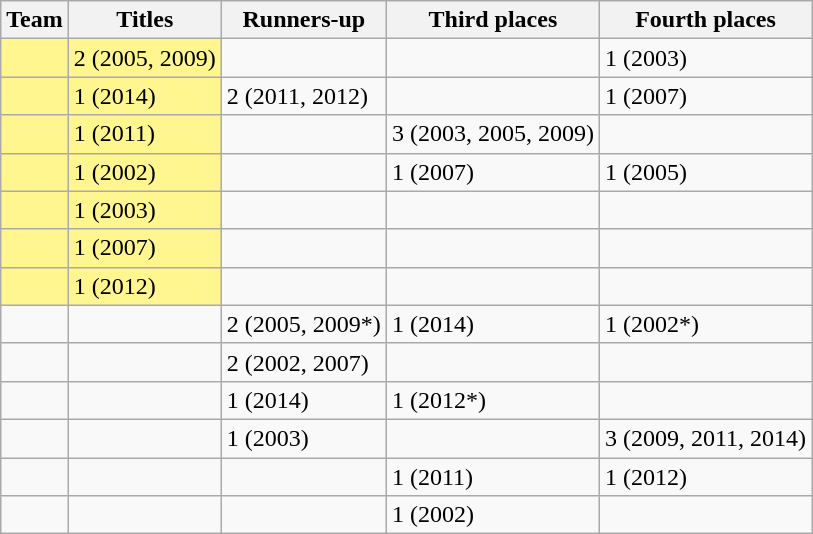<table class=wikitable>
<tr>
<th>Team</th>
<th>Titles</th>
<th>Runners-up</th>
<th>Third places</th>
<th>Fourth places</th>
</tr>
<tr>
<td style=background:#FFF68F></td>
<td style=background:#FFF68F>2 (2005, 2009)</td>
<td></td>
<td></td>
<td>1 (2003)</td>
</tr>
<tr>
<td style=background:#FFF68F></td>
<td style=background:#FFF68F>1 (2014)</td>
<td>2 (2011, 2012)</td>
<td></td>
<td>1 (2007)</td>
</tr>
<tr>
<td style=background:#FFF68F></td>
<td style=background:#FFF68F>1 (2011)</td>
<td></td>
<td>3 (2003, 2005, 2009)</td>
<td></td>
</tr>
<tr>
<td style=background:#FFF68F></td>
<td style=background:#FFF68F>1 (2002)</td>
<td></td>
<td>1 (2007)</td>
<td>1 (2005)</td>
</tr>
<tr>
<td style=background:#FFF68F></td>
<td style=background:#FFF68F>1 (2003)</td>
<td></td>
<td></td>
<td></td>
</tr>
<tr>
<td style=background:#FFF68F></td>
<td style=background:#FFF68F>1 (2007)</td>
<td></td>
<td></td>
<td></td>
</tr>
<tr>
<td style=background:#FFF68F></td>
<td style=background:#FFF68F>1 (2012)</td>
<td></td>
<td></td>
<td></td>
</tr>
<tr>
<td></td>
<td></td>
<td>2 (2005, 2009*)</td>
<td>1 (2014)</td>
<td>1 (2002*)</td>
</tr>
<tr>
<td></td>
<td></td>
<td>2 (2002, 2007)</td>
<td></td>
<td></td>
</tr>
<tr>
<td></td>
<td></td>
<td>1 (2014)</td>
<td>1 (2012*)</td>
<td></td>
</tr>
<tr>
<td></td>
<td></td>
<td>1 (2003)</td>
<td></td>
<td>3 (2009, 2011, 2014)</td>
</tr>
<tr>
<td></td>
<td></td>
<td></td>
<td>1 (2011)</td>
<td>1 (2012)</td>
</tr>
<tr>
<td></td>
<td></td>
<td></td>
<td>1 (2002)</td>
<td></td>
</tr>
</table>
